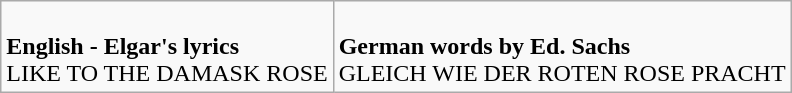<table class="wikitable">
<tr>
<td><br><strong>English - Elgar's lyrics</strong><br>LIKE TO THE DAMASK ROSE</td>
<td><br><strong>German words by Ed. Sachs</strong><br>GLEICH WIE DER ROTEN ROSE PRACHT</td>
</tr>
</table>
